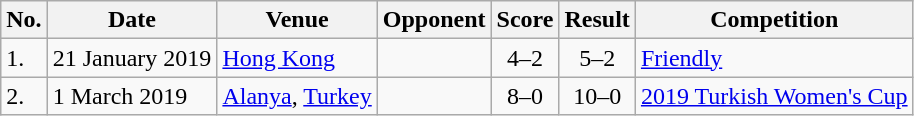<table class="wikitable">
<tr>
<th>No.</th>
<th>Date</th>
<th>Venue</th>
<th>Opponent</th>
<th>Score</th>
<th>Result</th>
<th>Competition</th>
</tr>
<tr>
<td>1.</td>
<td>21 January 2019</td>
<td><a href='#'>Hong Kong</a></td>
<td></td>
<td align=center>4–2</td>
<td align=center>5–2</td>
<td><a href='#'>Friendly</a></td>
</tr>
<tr>
<td>2.</td>
<td>1 March 2019</td>
<td><a href='#'>Alanya</a>, <a href='#'>Turkey</a></td>
<td></td>
<td align=center>8–0</td>
<td align=center>10–0</td>
<td><a href='#'>2019 Turkish Women's Cup</a></td>
</tr>
</table>
